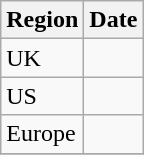<table class="wikitable">
<tr>
<th>Region</th>
<th>Date</th>
</tr>
<tr>
<td>UK</td>
<td></td>
</tr>
<tr>
<td>US</td>
<td></td>
</tr>
<tr>
<td>Europe</td>
<td></td>
</tr>
<tr>
</tr>
</table>
